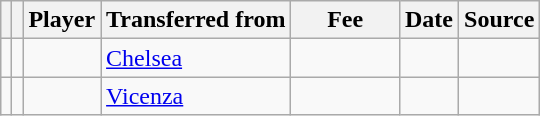<table class="wikitable plainrowheaders sortable">
<tr>
<th></th>
<th></th>
<th scope=col><strong>Player</strong></th>
<th><strong>Transferred from</strong></th>
<th !scope=col; style="width: 65px;"><strong>Fee</strong></th>
<th scope=col><strong>Date</strong></th>
<th scope=col><strong>Source</strong></th>
</tr>
<tr>
<td align=center></td>
<td align=center></td>
<td></td>
<td> <a href='#'>Chelsea</a></td>
<td></td>
<td></td>
<td></td>
</tr>
<tr>
<td align=center></td>
<td align=center></td>
<td></td>
<td> <a href='#'>Vicenza</a></td>
<td></td>
<td></td>
<td></td>
</tr>
</table>
